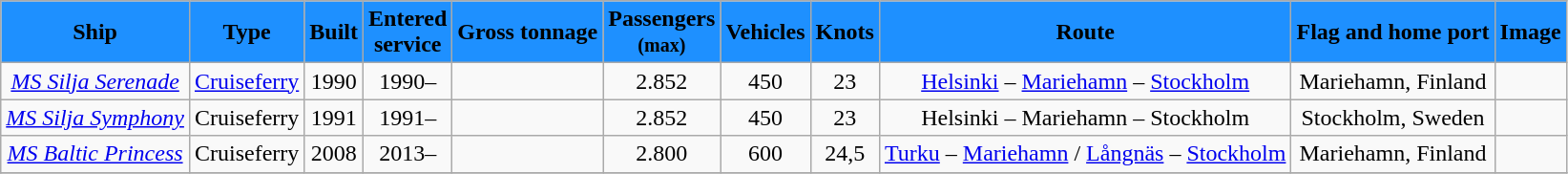<table class="wikitable" style="text-align:center">
<tr>
<th style="background:#1E90FF">Ship</th>
<th style="background:#1E90FF">Type</th>
<th style="background:#1E90FF">Built</th>
<th style="background:#1E90FF">Entered<br>service</th>
<th style="background:#1E90FF">Gross tonnage</th>
<th style="background:#1E90FF">Passengers<br><small>(max)</small></th>
<th style="background:#1E90FF">Vehicles</th>
<th style="background:#1E90FF">Knots</th>
<th style="background:#1E90FF">Route</th>
<th style="background:#1E90FF">Flag and home port</th>
<th style="background:#1E90FF">Image</th>
</tr>
<tr>
<td><em><a href='#'>MS Silja Serenade</a></em></td>
<td><a href='#'>Cruiseferry</a></td>
<td>1990</td>
<td>1990–</td>
<td></td>
<td>2.852</td>
<td>450</td>
<td>23</td>
<td><a href='#'>Helsinki</a> – <a href='#'>Mariehamn</a> – <a href='#'>Stockholm</a></td>
<td>  Mariehamn, Finland</td>
<td></td>
</tr>
<tr>
<td><em><a href='#'>MS Silja Symphony</a></em></td>
<td>Cruiseferry</td>
<td>1991</td>
<td>1991–</td>
<td></td>
<td>2.852</td>
<td>450</td>
<td>23</td>
<td>Helsinki – Mariehamn – Stockholm</td>
<td> Stockholm, Sweden</td>
<td></td>
</tr>
<tr>
<td><em><a href='#'>MS Baltic Princess</a></em></td>
<td>Cruiseferry</td>
<td>2008</td>
<td>2013–</td>
<td></td>
<td>2.800</td>
<td>600</td>
<td>24,5</td>
<td><a href='#'>Turku</a> – <a href='#'>Mariehamn</a> / <a href='#'>Långnäs</a> – <a href='#'>Stockholm</a></td>
<td>  Mariehamn, Finland</td>
<td></td>
</tr>
<tr>
</tr>
</table>
